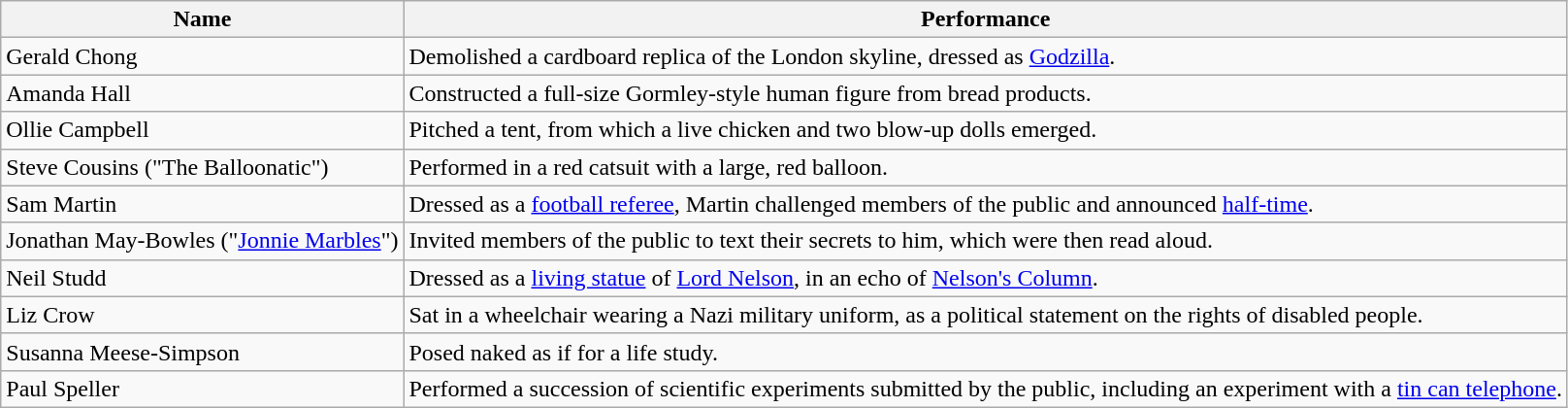<table class="wikitable">
<tr>
<th>Name</th>
<th>Performance</th>
</tr>
<tr>
<td>Gerald Chong</td>
<td>Demolished a cardboard replica of the London skyline, dressed as <a href='#'>Godzilla</a>.</td>
</tr>
<tr>
<td>Amanda Hall</td>
<td>Constructed a full-size Gormley-style human figure from bread products.</td>
</tr>
<tr>
<td>Ollie Campbell</td>
<td>Pitched a tent, from which a live chicken and two blow-up dolls emerged.</td>
</tr>
<tr>
<td>Steve Cousins ("The Balloonatic")</td>
<td>Performed in a red catsuit with a large, red balloon.</td>
</tr>
<tr>
<td>Sam Martin</td>
<td>Dressed as a <a href='#'>football referee</a>, Martin challenged members of the public and announced <a href='#'>half-time</a>.</td>
</tr>
<tr>
<td>Jonathan May-Bowles ("<a href='#'>Jonnie Marbles</a>")</td>
<td>Invited members of the public to text their secrets to him, which were then read aloud.</td>
</tr>
<tr>
<td>Neil Studd</td>
<td>Dressed as a <a href='#'>living statue</a> of <a href='#'>Lord Nelson</a>, in an echo of <a href='#'>Nelson's Column</a>.</td>
</tr>
<tr>
<td>Liz Crow</td>
<td>Sat in a wheelchair wearing a Nazi military uniform, as a political statement on the rights of disabled people.</td>
</tr>
<tr>
<td>Susanna Meese-Simpson</td>
<td>Posed naked as if for a life study.</td>
</tr>
<tr>
<td>Paul Speller</td>
<td>Performed a succession of scientific experiments submitted by the public, including an experiment with a <a href='#'>tin can telephone</a>.</td>
</tr>
</table>
